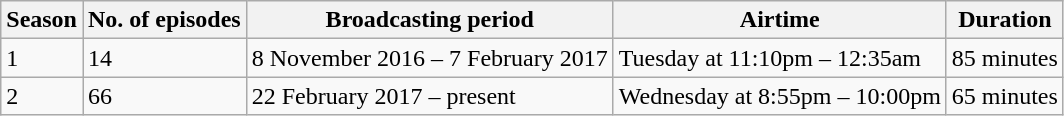<table class="wikitable">
<tr>
<th>Season</th>
<th>No. of episodes</th>
<th>Broadcasting period</th>
<th>Airtime</th>
<th>Duration</th>
</tr>
<tr>
<td>1</td>
<td>14</td>
<td>8 November 2016 – 7 February 2017</td>
<td>Tuesday at 11:10pm – 12:35am</td>
<td>85 minutes</td>
</tr>
<tr>
<td>2</td>
<td>66</td>
<td>22 February 2017 – present</td>
<td>Wednesday at 8:55pm – 10:00pm</td>
<td>65 minutes</td>
</tr>
</table>
